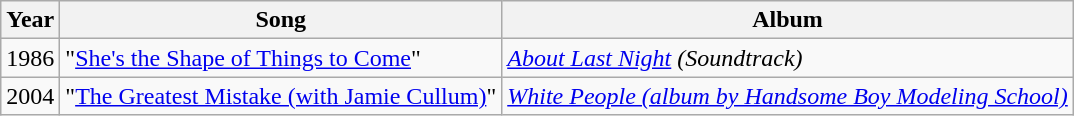<table class="wikitable sortable">
<tr>
<th>Year</th>
<th>Song</th>
<th>Album</th>
</tr>
<tr>
<td>1986</td>
<td>"<a href='#'>She's the Shape of Things to Come</a>"</td>
<td><em><a href='#'>About Last Night</a> (Soundtrack)</em></td>
</tr>
<tr>
<td>2004</td>
<td>"<a href='#'>The Greatest Mistake (with Jamie Cullum)</a>"</td>
<td><em><a href='#'>White People (album by Handsome Boy Modeling School)</a></em></td>
</tr>
</table>
